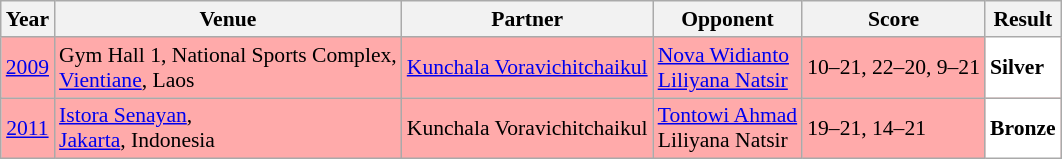<table class="sortable wikitable" style="font-size: 90%;">
<tr>
<th>Year</th>
<th>Venue</th>
<th>Partner</th>
<th>Opponent</th>
<th>Score</th>
<th>Result</th>
</tr>
<tr style="background:#FFAAAA">
<td align="center"><a href='#'>2009</a></td>
<td align="left">Gym Hall 1, National Sports Complex,<br><a href='#'>Vientiane</a>, Laos</td>
<td align="left"> <a href='#'>Kunchala Voravichitchaikul</a></td>
<td align="left"> <a href='#'>Nova Widianto</a><br> <a href='#'>Liliyana Natsir</a></td>
<td align="left">10–21, 22–20, 9–21</td>
<td style="text-align:left; background:white"> <strong>Silver</strong></td>
</tr>
<tr style="background:#FFAAAA">
<td align="center"><a href='#'>2011</a></td>
<td align="left"><a href='#'>Istora Senayan</a>,<br><a href='#'>Jakarta</a>, Indonesia</td>
<td align="left"> Kunchala Voravichitchaikul</td>
<td align="left"> <a href='#'>Tontowi Ahmad</a><br> Liliyana Natsir</td>
<td align="left">19–21, 14–21</td>
<td style="text-align:left; background:white"> <strong>Bronze</strong></td>
</tr>
</table>
